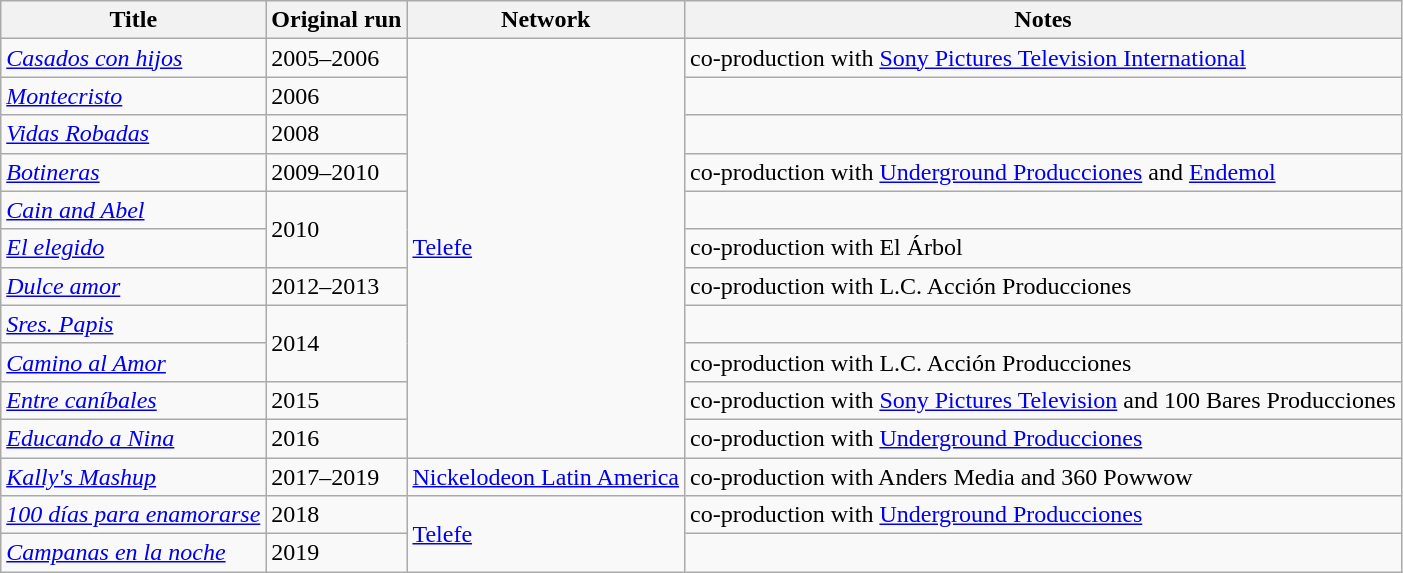<table class="wikitable sortable">
<tr>
<th>Title</th>
<th>Original run</th>
<th>Network</th>
<th>Notes</th>
</tr>
<tr>
<td><em><a href='#'>Casados con hijos</a></em></td>
<td>2005–2006</td>
<td rowspan="11"><a href='#'>Telefe</a></td>
<td>co-production with <a href='#'>Sony Pictures Television International</a></td>
</tr>
<tr>
<td><em><a href='#'>Montecristo</a></em></td>
<td>2006</td>
<td></td>
</tr>
<tr>
<td><em><a href='#'>Vidas Robadas</a></em></td>
<td>2008</td>
<td></td>
</tr>
<tr>
<td><em><a href='#'>Botineras</a></em></td>
<td>2009–2010</td>
<td>co-production with <a href='#'>Underground Producciones</a> and <a href='#'>Endemol</a></td>
</tr>
<tr>
<td><em><a href='#'>Cain and Abel</a></em></td>
<td rowspan="2">2010</td>
<td></td>
</tr>
<tr>
<td><em><a href='#'>El elegido</a></em></td>
<td>co-production with El Árbol</td>
</tr>
<tr>
<td><em><a href='#'>Dulce amor</a></em></td>
<td>2012–2013</td>
<td>co-production with L.C. Acción Producciones</td>
</tr>
<tr>
<td><em><a href='#'>Sres. Papis</a></em></td>
<td rowspan="2">2014</td>
<td></td>
</tr>
<tr>
<td><em><a href='#'>Camino al Amor</a></em></td>
<td>co-production with L.C. Acción Producciones</td>
</tr>
<tr>
<td><em><a href='#'>Entre caníbales</a></em></td>
<td>2015</td>
<td>co-production with <a href='#'>Sony Pictures Television</a> and 100 Bares Producciones</td>
</tr>
<tr>
<td><em><a href='#'>Educando a Nina</a></em></td>
<td>2016</td>
<td>co-production with <a href='#'>Underground Producciones</a></td>
</tr>
<tr>
<td><em><a href='#'>Kally's Mashup</a></em></td>
<td>2017–2019</td>
<td><a href='#'>Nickelodeon Latin America</a></td>
<td>co-production with Anders Media and 360 Powwow</td>
</tr>
<tr>
<td><em><a href='#'>100 días para enamorarse</a></em></td>
<td>2018</td>
<td rowspan="2"><a href='#'>Telefe</a></td>
<td>co-production with <a href='#'>Underground Producciones</a></td>
</tr>
<tr>
<td><em><a href='#'>Campanas en la noche</a></em></td>
<td>2019</td>
<td></td>
</tr>
</table>
